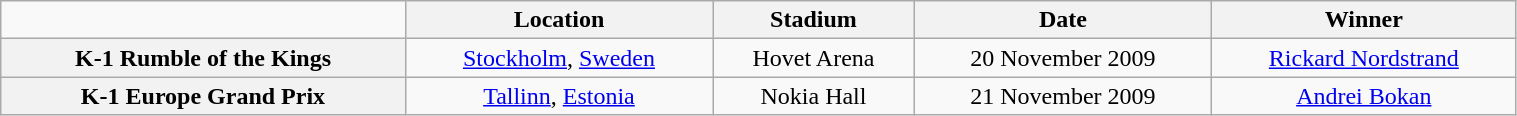<table class="wikitable" style="text-align:center; width:80%;">
<tr>
<td></td>
<th scope="col">Location</th>
<th scope="col">Stadium</th>
<th scope="col">Date</th>
<th scope="col">Winner</th>
</tr>
<tr>
<th scope="row">K-1 Rumble of the Kings</th>
<td><a href='#'>Stockholm</a>, <a href='#'>Sweden</a></td>
<td>Hovet Arena</td>
<td>20 November 2009</td>
<td><a href='#'>Rickard Nordstrand</a> </td>
</tr>
<tr>
<th scope="row">K-1 Europe Grand Prix</th>
<td><a href='#'>Tallinn</a>, <a href='#'>Estonia</a></td>
<td>Nokia Hall</td>
<td>21 November 2009</td>
<td><a href='#'>Andrei Bokan</a> </td>
</tr>
</table>
